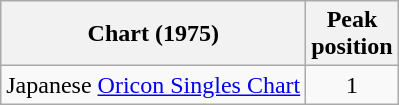<table class="wikitable">
<tr>
<th>Chart (1975)</th>
<th>Peak<br>position</th>
</tr>
<tr>
<td>Japanese <a href='#'>Oricon Singles Chart</a></td>
<td align="center">1</td>
</tr>
</table>
